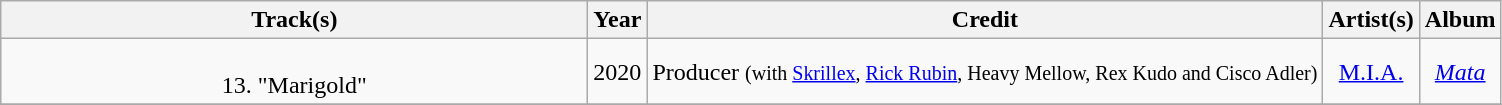<table class="wikitable plainrowheaders" style="text-align:center;">
<tr>
<th scope="col" style="width:24em;">Track(s)</th>
<th scope="col" style="width:1em;">Year</th>
<th scope="col">Credit</th>
<th scope="col">Artist(s)</th>
<th scope="col">Album</th>
</tr>
<tr>
<td><br>13. "Marigold"</td>
<td>2020</td>
<td>Producer <small>(with <a href='#'>Skrillex</a>, <a href='#'>Rick Rubin</a>, Heavy Mellow, Rex Kudo and Cisco Adler)</small></td>
<td><a href='#'>M.I.A.</a></td>
<td><em><a href='#'>Mata</a></em></td>
</tr>
<tr>
</tr>
</table>
